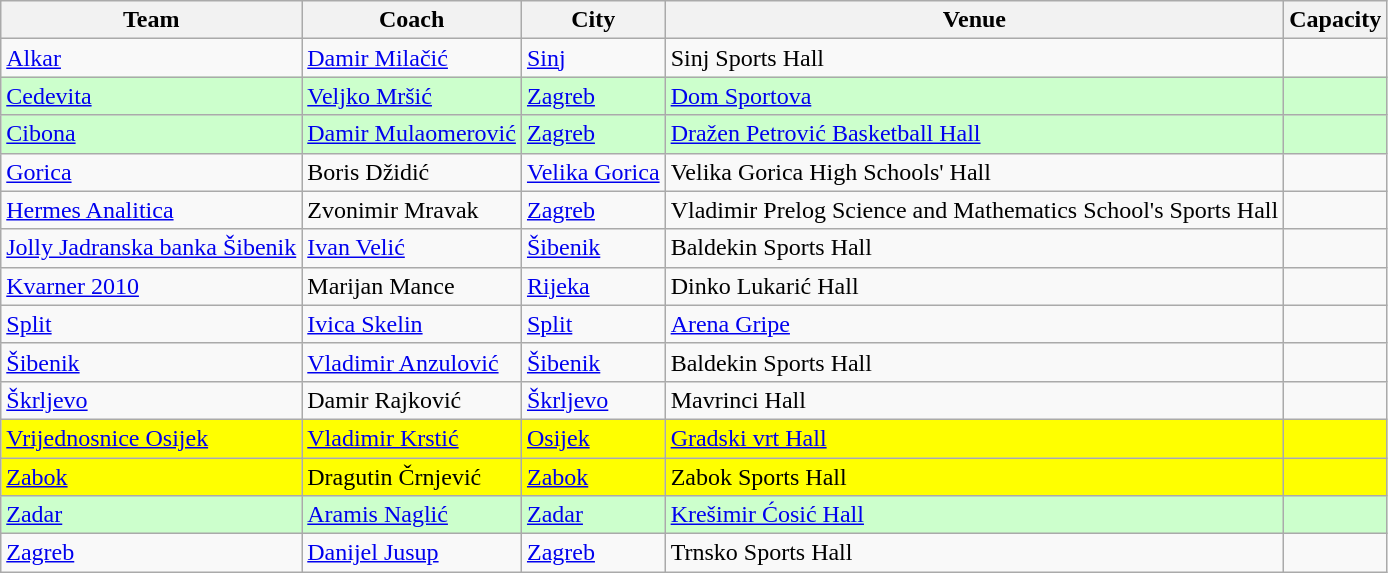<table class="wikitable sortable">
<tr>
<th>Team</th>
<th>Coach</th>
<th>City</th>
<th>Venue</th>
<th>Capacity</th>
</tr>
<tr>
<td><a href='#'>Alkar</a></td>
<td> <a href='#'>Damir Milačić</a></td>
<td><a href='#'>Sinj</a></td>
<td>Sinj Sports Hall</td>
<td align=center></td>
</tr>
<tr bgcolor=ccffcc>
<td><a href='#'>Cedevita</a></td>
<td> <a href='#'>Veljko Mršić</a></td>
<td><a href='#'>Zagreb</a></td>
<td><a href='#'>Dom Sportova</a></td>
<td align=center></td>
</tr>
<tr bgcolor=ccffcc>
<td><a href='#'>Cibona</a></td>
<td> <a href='#'>Damir Mulaomerović</a></td>
<td><a href='#'>Zagreb</a></td>
<td><a href='#'>Dražen Petrović Basketball Hall</a></td>
<td align=center></td>
</tr>
<tr>
<td><a href='#'>Gorica</a></td>
<td> Boris Džidić</td>
<td><a href='#'>Velika Gorica</a></td>
<td>Velika Gorica High Schools' Hall</td>
<td align=center></td>
</tr>
<tr>
<td><a href='#'>Hermes Analitica</a></td>
<td> Zvonimir Mravak</td>
<td><a href='#'>Zagreb</a></td>
<td>Vladimir Prelog Science and Mathematics School's Sports Hall</td>
<td align=center></td>
</tr>
<tr>
<td><a href='#'>Jolly Jadranska banka Šibenik</a></td>
<td> <a href='#'>Ivan Velić</a></td>
<td><a href='#'>Šibenik</a></td>
<td>Baldekin Sports Hall</td>
<td align=center></td>
</tr>
<tr>
<td><a href='#'>Kvarner 2010</a></td>
<td> Marijan Mance</td>
<td><a href='#'>Rijeka</a></td>
<td>Dinko Lukarić Hall</td>
<td align=center></td>
</tr>
<tr>
<td><a href='#'>Split</a></td>
<td> <a href='#'>Ivica Skelin</a></td>
<td><a href='#'>Split</a></td>
<td><a href='#'>Arena Gripe</a></td>
<td align=center></td>
</tr>
<tr>
<td><a href='#'>Šibenik</a></td>
<td> <a href='#'>Vladimir Anzulović</a></td>
<td><a href='#'>Šibenik</a></td>
<td>Baldekin Sports Hall</td>
<td align=center></td>
</tr>
<tr>
<td><a href='#'>Škrljevo</a></td>
<td> Damir Rajković</td>
<td><a href='#'>Škrljevo</a></td>
<td>Mavrinci Hall</td>
<td align=center></td>
</tr>
<tr bgcolor=yellow>
<td><a href='#'>Vrijednosnice Osijek</a></td>
<td> <a href='#'>Vladimir Krstić</a></td>
<td><a href='#'>Osijek</a></td>
<td><a href='#'>Gradski vrt Hall</a></td>
<td align=center></td>
</tr>
<tr bgcolor=yellow>
<td><a href='#'>Zabok</a></td>
<td> Dragutin Črnjević</td>
<td><a href='#'>Zabok</a></td>
<td>Zabok Sports Hall</td>
<td align=center></td>
</tr>
<tr bgcolor=ccffcc>
<td><a href='#'>Zadar</a></td>
<td> <a href='#'>Aramis Naglić</a></td>
<td><a href='#'>Zadar</a></td>
<td><a href='#'>Krešimir Ćosić Hall</a></td>
<td align=center></td>
</tr>
<tr>
<td><a href='#'>Zagreb</a></td>
<td> <a href='#'>Danijel Jusup</a></td>
<td><a href='#'>Zagreb</a></td>
<td>Trnsko Sports Hall</td>
<td align=center></td>
</tr>
</table>
